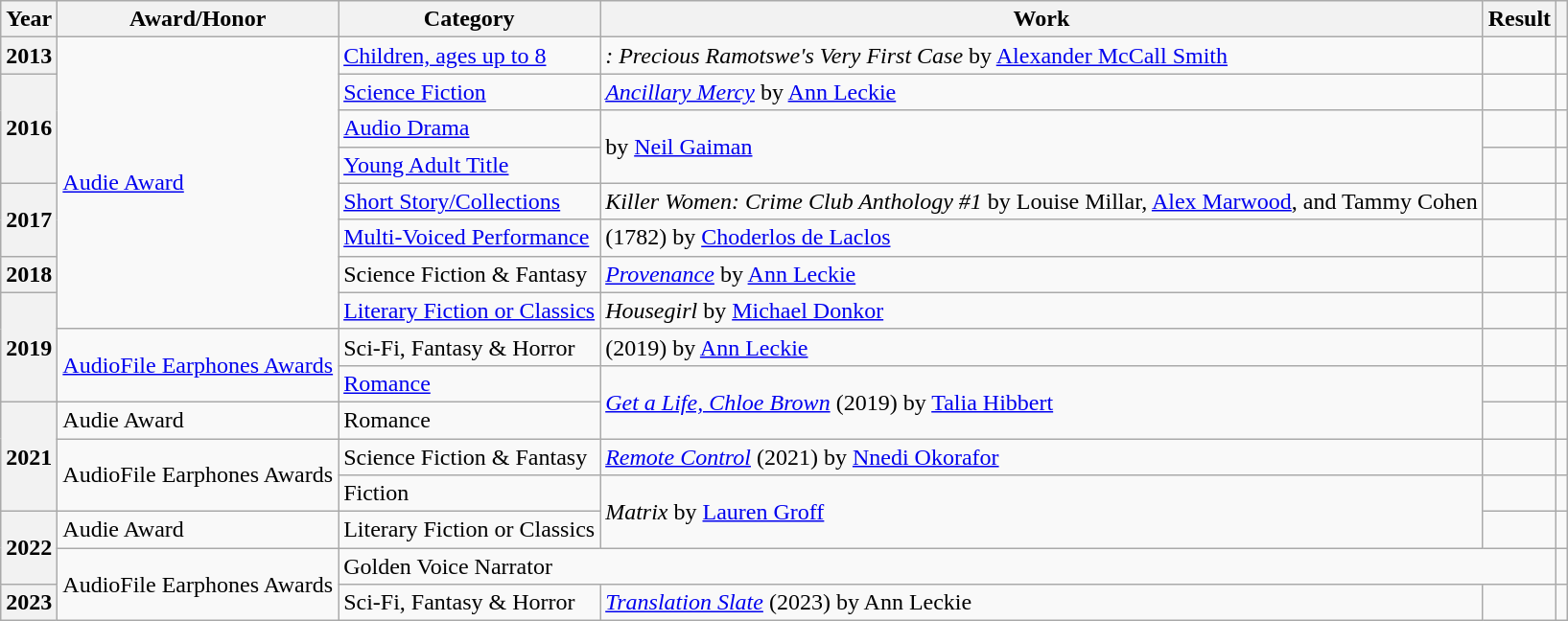<table class="wikitable plainrowheaders sortable">
<tr>
<th>Year</th>
<th>Award/Honor</th>
<th>Category</th>
<th>Work</th>
<th>Result</th>
<th class="unsortable"></th>
</tr>
<tr>
<th>2013</th>
<td rowspan="8"><a href='#'>Audie Award</a></td>
<td><a href='#'>Children, ages up to 8</a></td>
<td><em>: Precious Ramotswe's Very First Case</em> by <a href='#'>Alexander McCall Smith</a></td>
<td></td>
<td></td>
</tr>
<tr>
<th rowspan="3">2016</th>
<td><a href='#'>Science Fiction</a></td>
<td><em><a href='#'>Ancillary Mercy</a></em> by <a href='#'>Ann Leckie</a></td>
<td></td>
<td></td>
</tr>
<tr>
<td><a href='#'>Audio Drama</a></td>
<td rowspan="2"><em></em> by <a href='#'>Neil Gaiman</a></td>
<td></td>
<td></td>
</tr>
<tr>
<td><a href='#'>Young Adult Title</a></td>
<td></td>
<td></td>
</tr>
<tr>
<th rowspan="2">2017</th>
<td><a href='#'>Short Story/Collections</a></td>
<td><em>Killer Women: Crime Club Anthology #1</em> by Louise Millar, <a href='#'>Alex Marwood</a>, and Tammy Cohen</td>
<td></td>
<td></td>
</tr>
<tr>
<td><a href='#'>Multi-Voiced Performance</a></td>
<td><em></em> (1782) by <a href='#'>Choderlos de Laclos</a></td>
<td></td>
<td></td>
</tr>
<tr>
<th>2018</th>
<td>Science Fiction & Fantasy</td>
<td><em><a href='#'>Provenance</a></em> by <a href='#'>Ann Leckie</a></td>
<td></td>
<td></td>
</tr>
<tr>
<th rowspan="3">2019</th>
<td><a href='#'>Literary Fiction or Classics</a></td>
<td><em>Housegirl</em> by <a href='#'>Michael Donkor</a></td>
<td></td>
<td></td>
</tr>
<tr>
<td rowspan="2"><a href='#'>AudioFile Earphones Awards</a></td>
<td>Sci-Fi, Fantasy & Horror</td>
<td><em></em> (2019) by <a href='#'>Ann Leckie</a></td>
<td></td>
<td></td>
</tr>
<tr>
<td><a href='#'>Romance</a></td>
<td rowspan="2"><em><a href='#'>Get a Life, Chloe Brown</a></em> (2019) by <a href='#'>Talia Hibbert</a></td>
<td></td>
<td></td>
</tr>
<tr>
<th rowspan="3">2021</th>
<td>Audie Award</td>
<td>Romance</td>
<td></td>
<td></td>
</tr>
<tr>
<td rowspan="2">AudioFile Earphones Awards</td>
<td>Science Fiction & Fantasy</td>
<td><em><a href='#'>Remote Control</a></em> (2021) by <a href='#'>Nnedi Okorafor</a></td>
<td></td>
<td></td>
</tr>
<tr>
<td>Fiction</td>
<td rowspan="2"><em>Matrix</em> by <a href='#'>Lauren Groff</a></td>
<td></td>
<td></td>
</tr>
<tr>
<th rowspan="2">2022</th>
<td>Audie Award</td>
<td>Literary Fiction or Classics</td>
<td></td>
<td></td>
</tr>
<tr>
<td rowspan="2">AudioFile Earphones Awards</td>
<td colspan="3">Golden Voice Narrator</td>
<td></td>
</tr>
<tr>
<th>2023</th>
<td>Sci-Fi, Fantasy & Horror</td>
<td><a href='#'><em>Translation Slate</em></a> (2023) by Ann Leckie</td>
<td></td>
<td></td>
</tr>
</table>
